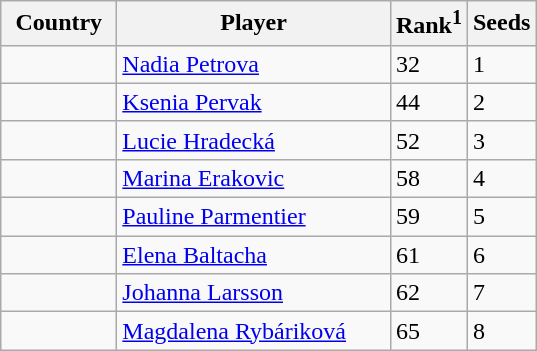<table class="sortable wikitable">
<tr>
<th width="70">Country</th>
<th width="175">Player</th>
<th>Rank<sup>1</sup></th>
<th>Seeds</th>
</tr>
<tr>
<td></td>
<td><a href='#'>Nadia Petrova</a></td>
<td>32</td>
<td>1</td>
</tr>
<tr>
<td></td>
<td><a href='#'>Ksenia Pervak</a></td>
<td>44</td>
<td>2</td>
</tr>
<tr>
<td></td>
<td><a href='#'>Lucie Hradecká</a></td>
<td>52</td>
<td>3</td>
</tr>
<tr>
<td></td>
<td><a href='#'>Marina Erakovic</a></td>
<td>58</td>
<td>4</td>
</tr>
<tr>
<td></td>
<td><a href='#'>Pauline Parmentier</a></td>
<td>59</td>
<td>5</td>
</tr>
<tr>
<td></td>
<td><a href='#'>Elena Baltacha</a></td>
<td>61</td>
<td>6</td>
</tr>
<tr>
<td></td>
<td><a href='#'>Johanna Larsson</a></td>
<td>62</td>
<td>7</td>
</tr>
<tr>
<td></td>
<td><a href='#'>Magdalena Rybáriková</a></td>
<td>65</td>
<td>8</td>
</tr>
</table>
